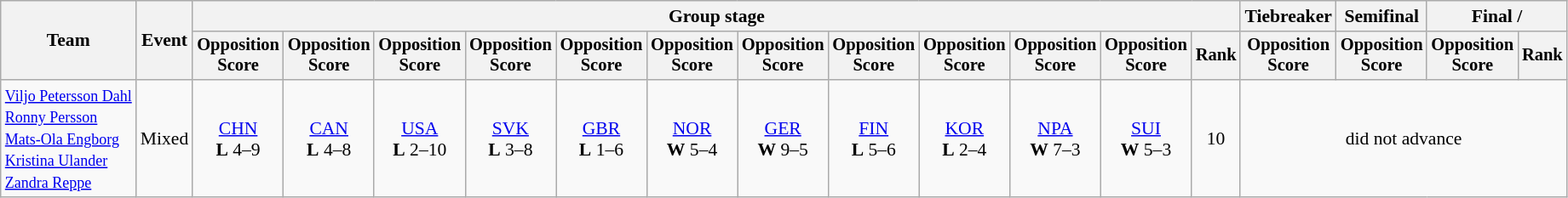<table class=wikitable style="font-size:90%">
<tr>
<th rowspan=2>Team</th>
<th rowspan=2>Event</th>
<th colspan=12>Group stage</th>
<th>Tiebreaker</th>
<th>Semifinal</th>
<th colspan=2>Final / </th>
</tr>
<tr style="font-size:95%">
<th>Opposition<br>Score</th>
<th>Opposition<br>Score</th>
<th>Opposition<br>Score</th>
<th>Opposition<br>Score</th>
<th>Opposition<br>Score</th>
<th>Opposition<br>Score</th>
<th>Opposition<br>Score</th>
<th>Opposition<br>Score</th>
<th>Opposition<br>Score</th>
<th>Opposition<br>Score</th>
<th>Opposition<br>Score</th>
<th>Rank</th>
<th>Opposition<br>Score</th>
<th>Opposition<br>Score</th>
<th>Opposition<br>Score</th>
<th>Rank</th>
</tr>
<tr align="center">
<td align="left"><small><a href='#'>Viljo Petersson Dahl</a><br><a href='#'>Ronny Persson</a><br><a href='#'>Mats-Ola Engborg</a><br><a href='#'>Kristina Ulander</a><br><a href='#'>Zandra Reppe</a></small></td>
<td>Mixed</td>
<td> <a href='#'>CHN</a><br> <strong>L</strong> 4–9</td>
<td> <a href='#'>CAN</a><br> <strong>L</strong> 4–8</td>
<td> <a href='#'>USA</a><br> <strong>L</strong> 2–10</td>
<td> <a href='#'>SVK</a><br> <strong>L</strong> 3–8</td>
<td> <a href='#'>GBR</a><br> <strong>L</strong> 1–6</td>
<td> <a href='#'>NOR</a><br> <strong>W</strong> 5–4</td>
<td> <a href='#'>GER</a><br> <strong>W</strong> 9–5</td>
<td> <a href='#'>FIN</a><br> <strong>L</strong> 5–6</td>
<td> <a href='#'>KOR</a><br> <strong>L</strong> 2–4</td>
<td> <a href='#'>NPA</a><br> <strong>W</strong> 7–3</td>
<td> <a href='#'>SUI</a><br> <strong>W</strong> 5–3</td>
<td>10</td>
<td colspan=4>did not advance</td>
</tr>
</table>
